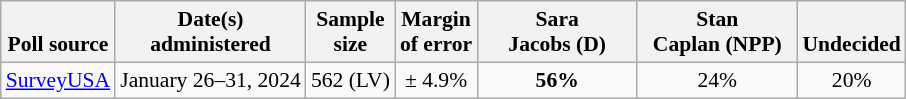<table class="wikitable" style="font-size:90%;text-align:center;">
<tr style="vertical-align:bottom">
<th>Poll source</th>
<th>Date(s)<br>administered</th>
<th>Sample<br>size</th>
<th>Margin<br>of error</th>
<th style="width:100px;">Sara<br>Jacobs (D)</th>
<th style="width:100px;">Stan<br>Caplan (NPP)</th>
<th>Undecided</th>
</tr>
<tr>
<td style="text-align:left;"><a href='#'>SurveyUSA</a></td>
<td>January 26–31, 2024</td>
<td>562 (LV)</td>
<td>± 4.9%</td>
<td><strong>56%</strong></td>
<td>24%</td>
<td>20%</td>
</tr>
</table>
